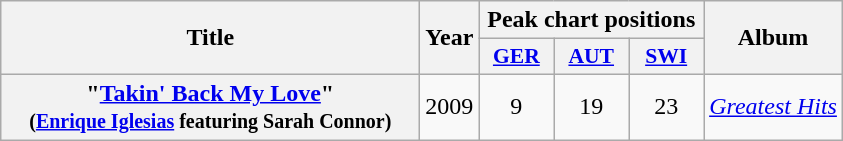<table class="wikitable plainrowheaders" style="text-align:center;">
<tr>
<th scope="col" rowspan="2" style="width:17em;">Title</th>
<th scope="col" rowspan="2">Year</th>
<th scope="col" colspan="3">Peak chart positions</th>
<th scope="col" rowspan="2">Album</th>
</tr>
<tr>
<th scope="col" style="width:3em;font-size:90%;"><a href='#'>GER</a><br></th>
<th scope="col" style="width:3em;font-size:90%;"><a href='#'>AUT</a><br></th>
<th scope="col" style="width:3em;font-size:90%;"><a href='#'>SWI</a><br></th>
</tr>
<tr>
<th scope="row">"<a href='#'>Takin' Back My Love</a>"<br><small>(<a href='#'>Enrique Iglesias</a> featuring Sarah Connor)</small></th>
<td>2009</td>
<td>9</td>
<td>19</td>
<td>23</td>
<td><em><a href='#'>Greatest Hits</a></em></td>
</tr>
</table>
